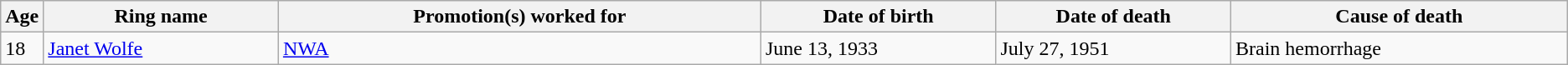<table class="wikitable sortable">
<tr>
<th style="width:1%;" scope="col"><strong>Age</strong></th>
<th style="width:15%;" scope="col"><strong>Ring name</strong><br></th>
<th class="unsortable"><strong>Promotion(s) worked for</strong></th>
<th style="width:15%;" scope="col" data-sort-type=date><strong>Date of birth</strong></th>
<th style="width:15%;" scope="col" data-sort-type=date><strong>Date of death</strong></th>
<th class="unsortable"><strong>Cause of death</strong></th>
</tr>
<tr>
<td>18</td>
<td><a href='#'>Janet Wolfe</a><br></td>
<td><a href='#'>NWA</a></td>
<td>June 13, 1933</td>
<td>July 27, 1951</td>
<td>Brain hemorrhage</td>
</tr>
</table>
